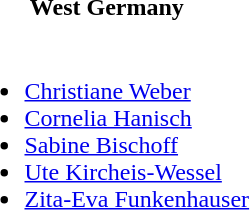<table>
<tr>
<th>West Germany</th>
</tr>
<tr>
<td><br><ul><li><a href='#'>Christiane Weber</a></li><li><a href='#'>Cornelia Hanisch</a></li><li><a href='#'>Sabine Bischoff</a></li><li><a href='#'>Ute Kircheis-Wessel</a></li><li><a href='#'>Zita-Eva Funkenhauser</a></li></ul></td>
</tr>
</table>
